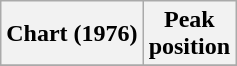<table class="wikitable plainrowheaders" style="text-align:center">
<tr>
<th scope="col">Chart (1976)</th>
<th scope="col">Peak<br>position</th>
</tr>
<tr>
</tr>
</table>
